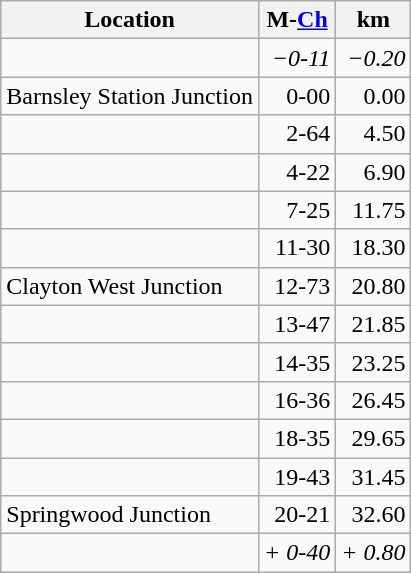<table class="wikitable">
<tr>
<th>Location</th>
<th>M-<a href='#'>Ch</a></th>
<th>km</th>
</tr>
<tr>
<td align=left><em></em></td>
<td align=right><em>−0-11</em></td>
<td align=right><em>−0.20</em></td>
</tr>
<tr>
<td align=left>Barnsley Station Junction</td>
<td align=right>0-00</td>
<td align=right>0.00</td>
</tr>
<tr>
<td align=left></td>
<td align=right>2-64</td>
<td align=right>4.50</td>
</tr>
<tr>
<td align=left></td>
<td align=right>4-22</td>
<td align=right>6.90</td>
</tr>
<tr>
<td align=left></td>
<td align=right>7-25</td>
<td align=right>11.75</td>
</tr>
<tr>
<td align=left></td>
<td align=right>11-30</td>
<td align=right>18.30</td>
</tr>
<tr>
<td align=left>Clayton West Junction</td>
<td align=right>12-73</td>
<td align=right>20.80</td>
</tr>
<tr>
<td align=left></td>
<td align=right>13-47</td>
<td align=right>21.85</td>
</tr>
<tr>
<td align=left></td>
<td align=right>14-35</td>
<td align=right>23.25</td>
</tr>
<tr>
<td align=left></td>
<td align=right>16-36</td>
<td align=right>26.45</td>
</tr>
<tr>
<td align=left></td>
<td align=right>18-35</td>
<td align=right>29.65</td>
</tr>
<tr>
<td align=left></td>
<td align=right>19-43</td>
<td align=right>31.45</td>
</tr>
<tr>
<td align=left>Springwood Junction</td>
<td align=right>20-21</td>
<td align=right>32.60</td>
</tr>
<tr>
<td align=left><em></em></td>
<td align=right><em>+ 0-40</em></td>
<td align=right><em>+ 0.80</em></td>
</tr>
</table>
